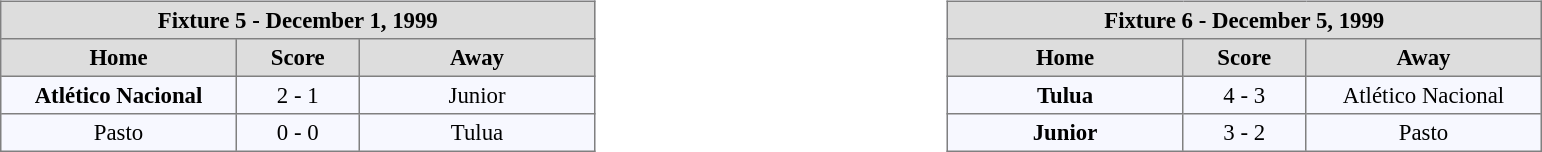<table width=100%>
<tr>
<td valign=top width=50% align=left><br><table align=center bgcolor="#f7f8ff" cellpadding="3" cellspacing="0" border="1" style="font-size: 95%; border: gray solid 1px; border-collapse: collapse;">
<tr align=center bgcolor=#DDDDDD style="color:black;">
<th colspan=3 align=center>Fixture 5 - December 1, 1999</th>
</tr>
<tr align=center bgcolor=#DDDDDD style="color:black;">
<th width="150">Home</th>
<th width="75">Score</th>
<th width="150">Away</th>
</tr>
<tr align=center>
<td><strong>Atlético Nacional</strong></td>
<td>2 - 1</td>
<td>Junior</td>
</tr>
<tr align=center>
<td>Pasto</td>
<td>0 - 0</td>
<td>Tulua</td>
</tr>
</table>
</td>
<td valign=top width=50% align=left><br><table align=center bgcolor="#f7f8ff" cellpadding="3" cellspacing="0" border="1" style="font-size: 95%; border: gray solid 1px; border-collapse: collapse;">
<tr align=center bgcolor=#DDDDDD style="color:black;">
<th colspan=3 align=center>Fixture 6 - December 5, 1999</th>
</tr>
<tr align=center bgcolor=#DDDDDD style="color:black;">
<th width="150">Home</th>
<th width="75">Score</th>
<th width="150">Away</th>
</tr>
<tr align=center>
<td><strong>Tulua</strong></td>
<td>4 - 3</td>
<td>Atlético Nacional</td>
</tr>
<tr align=center>
<td><strong>Junior</strong></td>
<td>3 - 2</td>
<td>Pasto</td>
</tr>
</table>
</td>
</tr>
</table>
